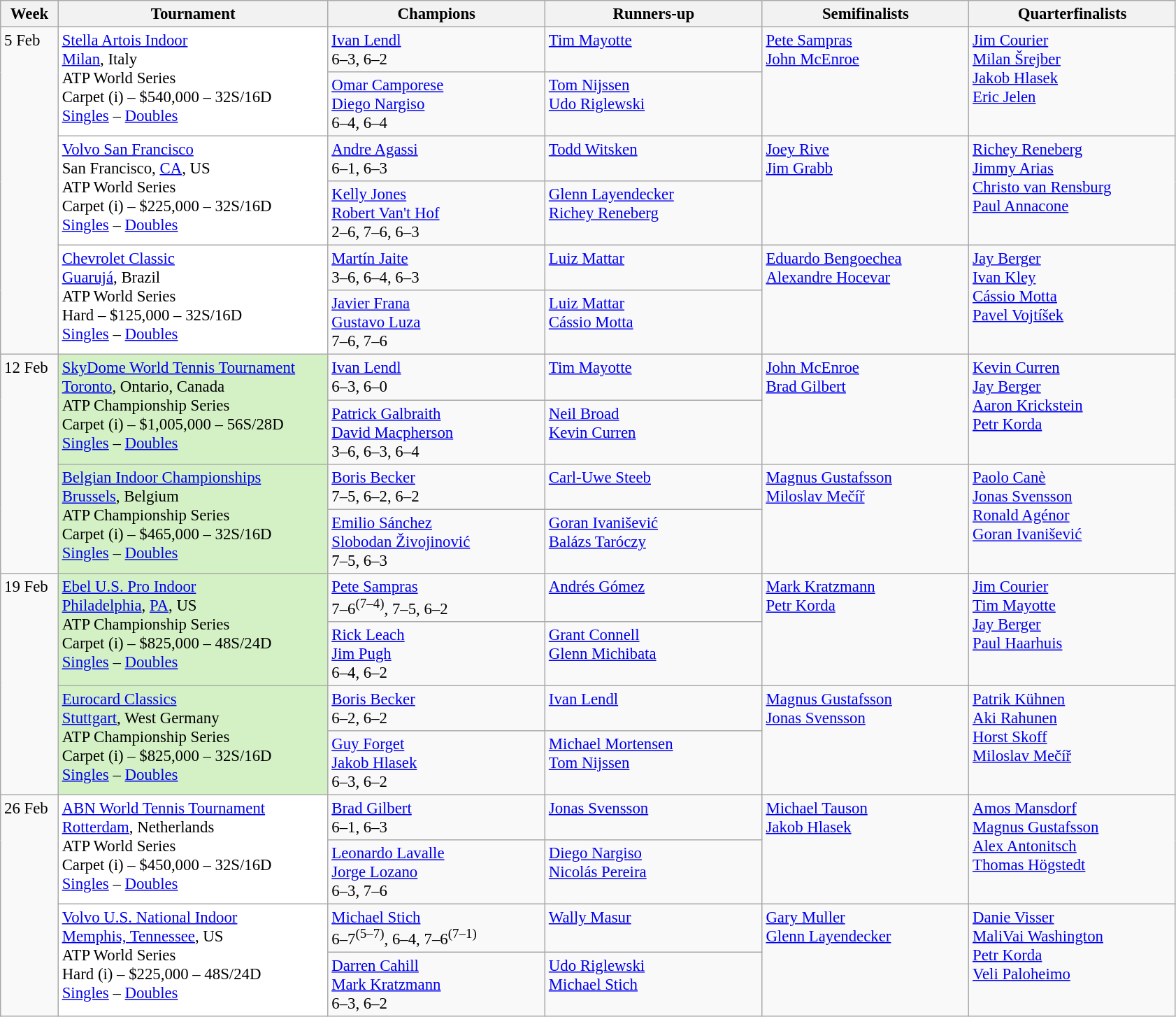<table class=wikitable style=font-size:95%>
<tr>
<th style="width:48px;">Week</th>
<th style="width:250px;">Tournament</th>
<th style="width:200px;">Champions</th>
<th style="width:200px;">Runners-up</th>
<th style="width:190px;">Semifinalists</th>
<th style="width:190px;">Quarterfinalists</th>
</tr>
<tr valign=top>
<td rowspan=6>5 Feb</td>
<td style="background:#FFF;" rowspan=2><a href='#'>Stella Artois Indoor</a> <br> <a href='#'>Milan</a>, Italy <br> ATP World Series <br> Carpet (i) – $540,000 – 32S/16D <br> <a href='#'>Singles</a> – <a href='#'>Doubles</a></td>
<td> <a href='#'>Ivan Lendl</a><br> 6–3, 6–2</td>
<td> <a href='#'>Tim Mayotte</a></td>
<td rowspan=2> <a href='#'>Pete Sampras</a> <br>  <a href='#'>John McEnroe</a></td>
<td rowspan=2> <a href='#'>Jim Courier</a> <br>  <a href='#'>Milan Šrejber</a> <br>  <a href='#'>Jakob Hlasek</a> <br>  <a href='#'>Eric Jelen</a></td>
</tr>
<tr valign=top>
<td> <a href='#'>Omar Camporese</a> <br>  <a href='#'>Diego Nargiso</a> <br> 6–4, 6–4</td>
<td> <a href='#'>Tom Nijssen</a> <br>  <a href='#'>Udo Riglewski</a></td>
</tr>
<tr valign=top>
<td style="background:#FFF;" rowspan=2><a href='#'>Volvo San Francisco</a> <br> San Francisco, <a href='#'>CA</a>, US <br> ATP World Series <br> Carpet (i) – $225,000 – 32S/16D <br> <a href='#'>Singles</a> – <a href='#'>Doubles</a></td>
<td> <a href='#'>Andre Agassi</a> <br> 6–1, 6–3</td>
<td> <a href='#'>Todd Witsken</a></td>
<td rowspan=2> <a href='#'>Joey Rive</a> <br>  <a href='#'>Jim Grabb</a></td>
<td rowspan=2> <a href='#'>Richey Reneberg</a> <br>  <a href='#'>Jimmy Arias</a> <br>  <a href='#'>Christo van Rensburg</a> <br>  <a href='#'>Paul Annacone</a></td>
</tr>
<tr valign=top>
<td> <a href='#'>Kelly Jones</a> <br>  <a href='#'>Robert Van't Hof</a> <br> 2–6, 7–6, 6–3</td>
<td> <a href='#'>Glenn Layendecker</a> <br>  <a href='#'>Richey Reneberg</a></td>
</tr>
<tr valign=top>
<td style="background:#FFF;" rowspan=2><a href='#'>Chevrolet Classic</a> <br> <a href='#'>Guarujá</a>, Brazil <br> ATP World Series <br> Hard – $125,000 – 32S/16D <br> <a href='#'>Singles</a> – <a href='#'>Doubles</a></td>
<td> <a href='#'>Martín Jaite</a> <br> 3–6, 6–4, 6–3</td>
<td> <a href='#'>Luiz Mattar</a></td>
<td rowspan=2> <a href='#'>Eduardo Bengoechea</a> <br>  <a href='#'>Alexandre Hocevar</a></td>
<td rowspan=2> <a href='#'>Jay Berger</a> <br>  <a href='#'>Ivan Kley</a> <br>  <a href='#'>Cássio Motta</a> <br>  <a href='#'>Pavel Vojtíšek</a></td>
</tr>
<tr valign=top>
<td> <a href='#'>Javier Frana</a> <br>  <a href='#'>Gustavo Luza</a> <br> 7–6, 7–6</td>
<td> <a href='#'>Luiz Mattar</a> <br>  <a href='#'>Cássio Motta</a></td>
</tr>
<tr valign=top>
<td rowspan=4>12 Feb</td>
<td style="background:#D4F1C5;" rowspan=2><a href='#'>SkyDome World Tennis Tournament</a> <br> <a href='#'>Toronto</a>, Ontario, Canada <br> ATP Championship Series <br> Carpet (i) – $1,005,000 – 56S/28D <br> <a href='#'>Singles</a> – <a href='#'>Doubles</a></td>
<td> <a href='#'>Ivan Lendl</a> <br> 6–3, 6–0</td>
<td> <a href='#'>Tim Mayotte</a></td>
<td rowspan=2> <a href='#'>John McEnroe</a> <br>  <a href='#'>Brad Gilbert</a></td>
<td rowspan=2> <a href='#'>Kevin Curren</a> <br>  <a href='#'>Jay Berger</a> <br>  <a href='#'>Aaron Krickstein</a> <br>  <a href='#'>Petr Korda</a></td>
</tr>
<tr valign=top>
<td> <a href='#'>Patrick Galbraith</a> <br>  <a href='#'>David Macpherson</a> <br> 3–6, 6–3, 6–4</td>
<td> <a href='#'>Neil Broad</a> <br>  <a href='#'>Kevin Curren</a></td>
</tr>
<tr valign=top>
<td style="background:#D4F1C5;" rowspan=2><a href='#'>Belgian Indoor Championships</a> <br> <a href='#'>Brussels</a>, Belgium <br> ATP Championship Series <br> Carpet (i) – $465,000 – 32S/16D <br> <a href='#'>Singles</a> – <a href='#'>Doubles</a></td>
<td> <a href='#'>Boris Becker</a> <br> 7–5, 6–2, 6–2</td>
<td> <a href='#'>Carl-Uwe Steeb</a></td>
<td rowspan=2> <a href='#'>Magnus Gustafsson</a> <br>  <a href='#'>Miloslav Mečíř</a></td>
<td rowspan=2> <a href='#'>Paolo Canè</a> <br>  <a href='#'>Jonas Svensson</a> <br>  <a href='#'>Ronald Agénor</a> <br>  <a href='#'>Goran Ivanišević</a></td>
</tr>
<tr valign=top>
<td> <a href='#'>Emilio Sánchez</a> <br>  <a href='#'>Slobodan Živojinović</a> <br> 7–5, 6–3</td>
<td> <a href='#'>Goran Ivanišević</a> <br>  <a href='#'>Balázs Taróczy</a></td>
</tr>
<tr valign=top>
<td rowspan=4>19 Feb</td>
<td style="background:#D4F1C5;" rowspan=2><a href='#'>Ebel U.S. Pro Indoor</a> <br> <a href='#'>Philadelphia</a>, <a href='#'>PA</a>, US <br> ATP Championship Series <br> Carpet (i) – $825,000 – 48S/24D <br> <a href='#'>Singles</a> – <a href='#'>Doubles</a></td>
<td> <a href='#'>Pete Sampras</a> <br> 7–6<sup>(7–4)</sup>, 7–5, 6–2</td>
<td> <a href='#'>Andrés Gómez</a></td>
<td rowspan=2> <a href='#'>Mark Kratzmann</a> <br>  <a href='#'>Petr Korda</a></td>
<td rowspan=2> <a href='#'>Jim Courier</a> <br>  <a href='#'>Tim Mayotte</a> <br>  <a href='#'>Jay Berger</a> <br>  <a href='#'>Paul Haarhuis</a></td>
</tr>
<tr valign=top>
<td> <a href='#'>Rick Leach</a> <br>  <a href='#'>Jim Pugh</a> <br> 6–4, 6–2</td>
<td> <a href='#'>Grant Connell</a> <br>  <a href='#'>Glenn Michibata</a></td>
</tr>
<tr valign=top>
<td style="background:#D4F1C5;" rowspan=2><a href='#'>Eurocard Classics</a> <br> <a href='#'>Stuttgart</a>, West Germany <br> ATP Championship Series <br> Carpet (i) – $825,000 – 32S/16D <br> <a href='#'>Singles</a> – <a href='#'>Doubles</a></td>
<td> <a href='#'>Boris Becker</a> <br> 6–2, 6–2</td>
<td> <a href='#'>Ivan Lendl</a></td>
<td rowspan=2> <a href='#'>Magnus Gustafsson</a> <br>  <a href='#'>Jonas Svensson</a></td>
<td rowspan=2> <a href='#'>Patrik Kühnen</a> <br>  <a href='#'>Aki Rahunen</a> <br>  <a href='#'>Horst Skoff</a> <br>  <a href='#'>Miloslav Mečíř</a></td>
</tr>
<tr valign=top>
<td> <a href='#'>Guy Forget</a> <br>  <a href='#'>Jakob Hlasek</a> <br> 6–3, 6–2</td>
<td> <a href='#'>Michael Mortensen</a> <br>  <a href='#'>Tom Nijssen</a></td>
</tr>
<tr valign=top>
<td rowspan=4>26 Feb</td>
<td style="background:#FFF;" rowspan=2><a href='#'>ABN World Tennis Tournament</a> <br> <a href='#'>Rotterdam</a>, Netherlands <br> ATP World Series <br> Carpet (i) – $450,000 – 32S/16D <br> <a href='#'>Singles</a> – <a href='#'>Doubles</a></td>
<td> <a href='#'>Brad Gilbert</a> <br> 6–1, 6–3</td>
<td> <a href='#'>Jonas Svensson</a></td>
<td rowspan=2> <a href='#'>Michael Tauson</a> <br>  <a href='#'>Jakob Hlasek</a></td>
<td rowspan=2> <a href='#'>Amos Mansdorf</a> <br>  <a href='#'>Magnus Gustafsson</a> <br>  <a href='#'>Alex Antonitsch</a> <br>  <a href='#'>Thomas Högstedt</a></td>
</tr>
<tr valign=top>
<td> <a href='#'>Leonardo Lavalle</a> <br>  <a href='#'>Jorge Lozano</a> <br> 6–3, 7–6</td>
<td> <a href='#'>Diego Nargiso</a> <br>  <a href='#'>Nicolás Pereira</a></td>
</tr>
<tr valign=top>
<td style="background:#FFF;" rowspan=2><a href='#'>Volvo U.S. National Indoor</a> <br> <a href='#'>Memphis, Tennessee</a>, US <br> ATP World Series <br> Hard (i) – $225,000 – 48S/24D <br> <a href='#'>Singles</a> – <a href='#'>Doubles</a></td>
<td> <a href='#'>Michael Stich</a> <br> 6–7<sup>(5–7)</sup>, 6–4, 7–6<sup>(7–1)</sup></td>
<td> <a href='#'>Wally Masur</a></td>
<td rowspan=2> <a href='#'>Gary Muller</a> <br>  <a href='#'>Glenn Layendecker</a></td>
<td rowspan=2> <a href='#'>Danie Visser</a> <br>  <a href='#'>MaliVai Washington</a> <br>  <a href='#'>Petr Korda</a> <br>  <a href='#'>Veli Paloheimo</a></td>
</tr>
<tr valign=top>
<td> <a href='#'>Darren Cahill</a> <br>  <a href='#'>Mark Kratzmann</a> <br> 6–3, 6–2</td>
<td> <a href='#'>Udo Riglewski</a> <br>  <a href='#'>Michael Stich</a></td>
</tr>
</table>
